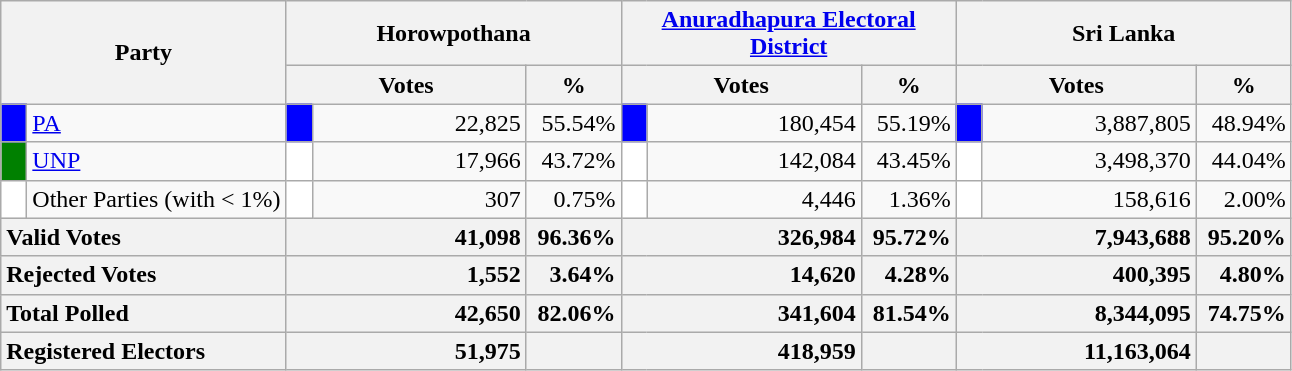<table class="wikitable">
<tr>
<th colspan="2" width="144px"rowspan="2">Party</th>
<th colspan="3" width="216px">Horowpothana</th>
<th colspan="3" width="216px"><a href='#'>Anuradhapura Electoral District</a></th>
<th colspan="3" width="216px">Sri Lanka</th>
</tr>
<tr>
<th colspan="2" width="144px">Votes</th>
<th>%</th>
<th colspan="2" width="144px">Votes</th>
<th>%</th>
<th colspan="2" width="144px">Votes</th>
<th>%</th>
</tr>
<tr>
<td style="background-color:blue;" width="10px"></td>
<td style="text-align:left;"><a href='#'>PA</a></td>
<td style="background-color:blue;" width="10px"></td>
<td style="text-align:right;">22,825</td>
<td style="text-align:right;">55.54%</td>
<td style="background-color:blue;" width="10px"></td>
<td style="text-align:right;">180,454</td>
<td style="text-align:right;">55.19%</td>
<td style="background-color:blue;" width="10px"></td>
<td style="text-align:right;">3,887,805</td>
<td style="text-align:right;">48.94%</td>
</tr>
<tr>
<td style="background-color:green;" width="10px"></td>
<td style="text-align:left;"><a href='#'>UNP</a></td>
<td style="background-color:white;" width="10px"></td>
<td style="text-align:right;">17,966</td>
<td style="text-align:right;">43.72%</td>
<td style="background-color:white;" width="10px"></td>
<td style="text-align:right;">142,084</td>
<td style="text-align:right;">43.45%</td>
<td style="background-color:white;" width="10px"></td>
<td style="text-align:right;">3,498,370</td>
<td style="text-align:right;">44.04%</td>
</tr>
<tr>
<td style="background-color:white;" width="10px"></td>
<td style="text-align:left;">Other Parties (with < 1%)</td>
<td style="background-color:white;" width="10px"></td>
<td style="text-align:right;">307</td>
<td style="text-align:right;">0.75%</td>
<td style="background-color:white;" width="10px"></td>
<td style="text-align:right;">4,446</td>
<td style="text-align:right;">1.36%</td>
<td style="background-color:white;" width="10px"></td>
<td style="text-align:right;">158,616</td>
<td style="text-align:right;">2.00%</td>
</tr>
<tr>
<th colspan="2" width="144px"style="text-align:left;">Valid Votes</th>
<th style="text-align:right;"colspan="2" width="144px">41,098</th>
<th style="text-align:right;">96.36%</th>
<th style="text-align:right;"colspan="2" width="144px">326,984</th>
<th style="text-align:right;">95.72%</th>
<th style="text-align:right;"colspan="2" width="144px">7,943,688</th>
<th style="text-align:right;">95.20%</th>
</tr>
<tr>
<th colspan="2" width="144px"style="text-align:left;">Rejected Votes</th>
<th style="text-align:right;"colspan="2" width="144px">1,552</th>
<th style="text-align:right;">3.64%</th>
<th style="text-align:right;"colspan="2" width="144px">14,620</th>
<th style="text-align:right;">4.28%</th>
<th style="text-align:right;"colspan="2" width="144px">400,395</th>
<th style="text-align:right;">4.80%</th>
</tr>
<tr>
<th colspan="2" width="144px"style="text-align:left;">Total Polled</th>
<th style="text-align:right;"colspan="2" width="144px">42,650</th>
<th style="text-align:right;">82.06%</th>
<th style="text-align:right;"colspan="2" width="144px">341,604</th>
<th style="text-align:right;">81.54%</th>
<th style="text-align:right;"colspan="2" width="144px">8,344,095</th>
<th style="text-align:right;">74.75%</th>
</tr>
<tr>
<th colspan="2" width="144px"style="text-align:left;">Registered Electors</th>
<th style="text-align:right;"colspan="2" width="144px">51,975</th>
<th></th>
<th style="text-align:right;"colspan="2" width="144px">418,959</th>
<th></th>
<th style="text-align:right;"colspan="2" width="144px">11,163,064</th>
<th></th>
</tr>
</table>
